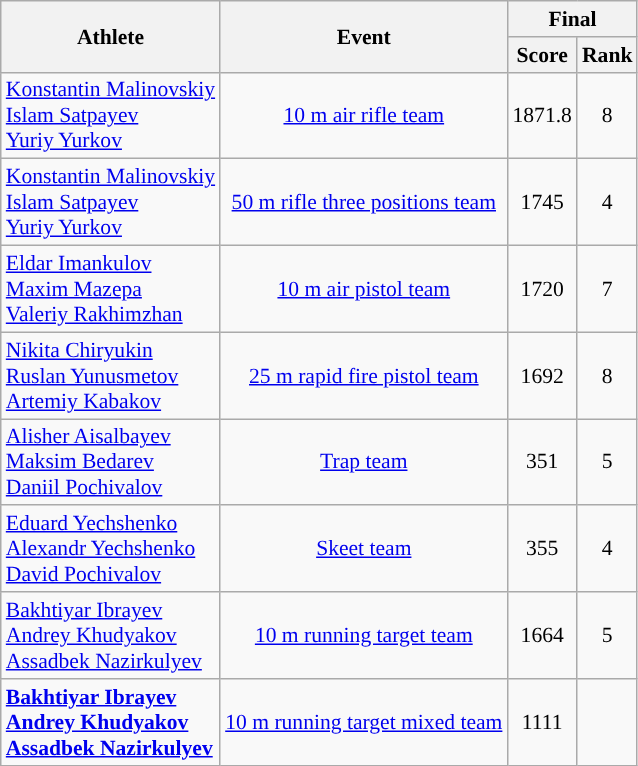<table class="wikitable" style="text-align:center; font-size:90%">
<tr>
<th rowspan="2">Athlete</th>
<th rowspan="2">Event</th>
<th colspan="2">Final</th>
</tr>
<tr>
<th>Score</th>
<th>Rank</th>
</tr>
<tr>
<td style="text-align:left"><a href='#'>Konstantin Malinovskiy</a><br><a href='#'>Islam Satpayev</a><br><a href='#'>Yuriy Yurkov</a></td>
<td><a href='#'>10 m air rifle team</a></td>
<td>1871.8</td>
<td>8</td>
</tr>
<tr>
<td style="text-align:left"><a href='#'>Konstantin Malinovskiy</a><br><a href='#'>Islam Satpayev</a><br><a href='#'>Yuriy Yurkov</a></td>
<td><a href='#'>50 m rifle three positions team</a></td>
<td>1745</td>
<td>4</td>
</tr>
<tr>
<td style="text-align:left"><a href='#'>Eldar Imankulov</a><br><a href='#'>Maxim Mazepa</a><br><a href='#'>Valeriy Rakhimzhan</a></td>
<td><a href='#'>10 m air pistol team</a></td>
<td>1720</td>
<td>7</td>
</tr>
<tr>
<td style="text-align:left"><a href='#'>Nikita Chiryukin</a><br><a href='#'>Ruslan Yunusmetov</a><br><a href='#'>Artemiy Kabakov</a></td>
<td><a href='#'>25 m rapid fire pistol team</a></td>
<td>1692</td>
<td>8</td>
</tr>
<tr>
<td align=left><a href='#'>Alisher Aisalbayev</a><br><a href='#'>Maksim Bedarev</a><br><a href='#'>Daniil Pochivalov</a></td>
<td><a href='#'>Trap team</a></td>
<td>351</td>
<td>5</td>
</tr>
<tr>
<td align=left><a href='#'>Eduard Yechshenko</a><br><a href='#'>Alexandr Yechshenko</a><br><a href='#'>David Pochivalov</a></td>
<td><a href='#'>Skeet team</a></td>
<td>355</td>
<td>4</td>
</tr>
<tr>
<td align=left><a href='#'>Bakhtiyar Ibrayev</a><br><a href='#'>Andrey Khudyakov</a><br><a href='#'>Assadbek Nazirkulyev</a></td>
<td><a href='#'>10 m running target team</a></td>
<td>1664</td>
<td>5</td>
</tr>
<tr>
<td align=left><strong><a href='#'>Bakhtiyar Ibrayev</a><br><a href='#'>Andrey Khudyakov</a><br><a href='#'>Assadbek Nazirkulyev</a></strong></td>
<td><a href='#'>10 m running target mixed team</a></td>
<td>1111</td>
<td></td>
</tr>
</table>
